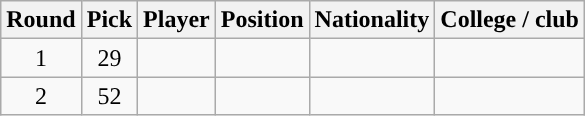<table class="wikitable sortable sortable">
<tr>
<th>Round</th>
<th>Pick</th>
<th>Player</th>
<th>Position</th>
<th>Nationality</th>
<th>College / club</th>
</tr>
<tr style="text-align: center">
<td>1</td>
<td>29</td>
<td></td>
<td></td>
<td></td>
<td></td>
</tr>
<tr style="text-align: center">
<td>2</td>
<td>52</td>
<td></td>
<td></td>
<td></td>
<td></td>
</tr>
</table>
